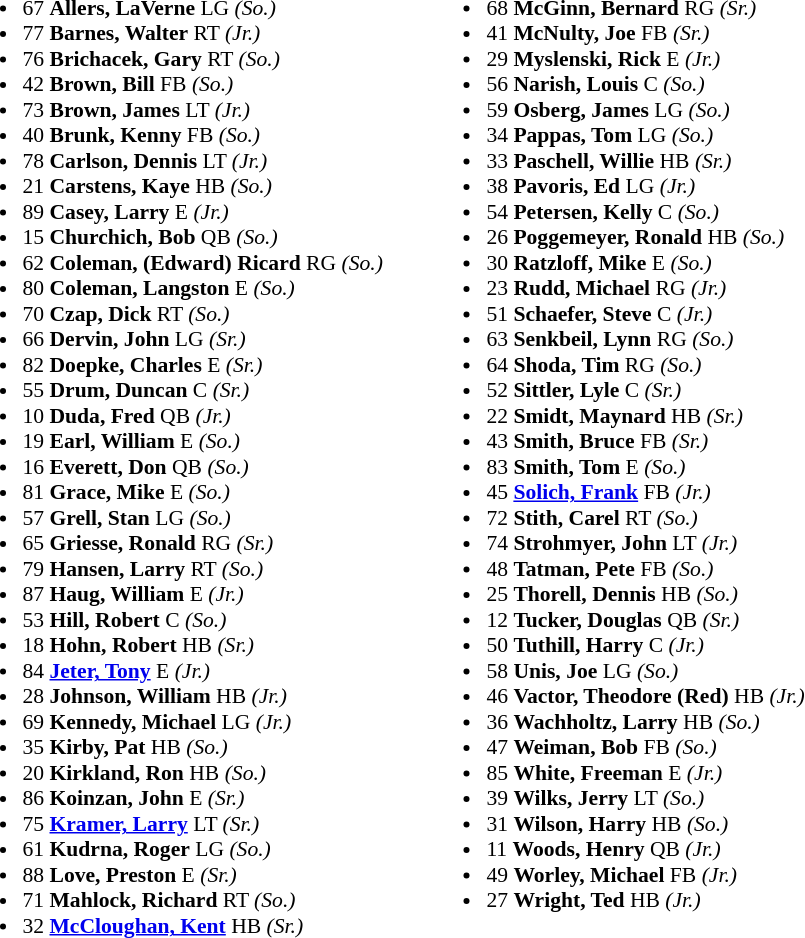<table class="toccolours" style="border-collapse:collapse; font-size:90%;">
<tr>
<td colspan="7" style="text-align:center;"></td>
</tr>
<tr>
<td valign="top"><br><ul><li>67 <strong>Allers, LaVerne</strong> LG <em>(So.)</em></li><li>77 <strong>Barnes, Walter</strong> RT <em>(Jr.)</em></li><li>76 <strong>Brichacek, Gary</strong> RT <em>(So.)</em></li><li>42 <strong>Brown, Bill</strong> FB <em>(So.)</em></li><li>73 <strong>Brown, James</strong> LT <em>(Jr.)</em></li><li>40 <strong>Brunk, Kenny</strong> FB <em>(So.)</em></li><li>78 <strong>Carlson, Dennis</strong> LT <em>(Jr.)</em></li><li>21 <strong>Carstens, Kaye</strong> HB <em>(So.)</em></li><li>89 <strong>Casey, Larry</strong> E <em>(Jr.)</em></li><li>15 <strong>Churchich, Bob</strong> QB <em>(So.)</em></li><li>62 <strong>Coleman, (Edward) Ricard</strong> RG <em>(So.)</em></li><li>80 <strong>Coleman, Langston</strong> E <em>(So.)</em></li><li>70 <strong>Czap, Dick</strong> RT <em>(So.)</em></li><li>66 <strong>Dervin, John</strong> LG <em>(Sr.)</em></li><li>82 <strong>Doepke, Charles</strong> E <em>(Sr.)</em></li><li>55 <strong>Drum, Duncan</strong> C <em>(Sr.)</em></li><li>10 <strong>Duda, Fred</strong> QB <em>(Jr.)</em></li><li>19 <strong>Earl, William</strong> E <em>(So.)</em></li><li>16 <strong>Everett, Don</strong> QB <em>(So.)</em></li><li>81 <strong>Grace, Mike</strong> E <em>(So.)</em></li><li>57 <strong>Grell, Stan</strong> LG <em>(So.)</em></li><li>65 <strong>Griesse, Ronald</strong> RG <em>(Sr.)</em></li><li>79 <strong>Hansen, Larry</strong> RT <em>(So.)</em></li><li>87 <strong>Haug, William</strong> E <em>(Jr.)</em></li><li>53 <strong>Hill, Robert</strong> C <em>(So.)</em></li><li>18 <strong>Hohn, Robert</strong> HB <em>(Sr.)</em></li><li>84 <strong><a href='#'>Jeter, Tony</a></strong> E <em>(Jr.)</em></li><li>28 <strong>Johnson, William</strong> HB <em>(Jr.)</em></li><li>69 <strong>Kennedy, Michael</strong> LG <em>(Jr.)</em></li><li>35 <strong>Kirby, Pat</strong> HB <em>(So.)</em></li><li>20 <strong>Kirkland, Ron</strong> HB <em>(So.)</em></li><li>86 <strong>Koinzan, John</strong> E <em>(Sr.)</em></li><li>75 <strong><a href='#'>Kramer, Larry</a></strong> LT <em>(Sr.)</em></li><li>61 <strong>Kudrna, Roger</strong> LG <em>(So.)</em></li><li>88 <strong>Love, Preston</strong> E <em>(Sr.)</em></li><li>71 <strong>Mahlock, Richard</strong> RT <em>(So.)</em></li><li>32 <strong><a href='#'>McCloughan, Kent</a></strong> HB <em>(Sr.)</em></li></ul></td>
<td width="25"> </td>
<td valign="top"><br><ul><li>68 <strong>McGinn, Bernard</strong> RG <em>(Sr.)</em></li><li>41 <strong>McNulty, Joe</strong> FB <em>(Sr.)</em></li><li>29 <strong>Myslenski, Rick</strong> E <em>(Jr.)</em></li><li>56 <strong>Narish, Louis</strong> C <em>(So.)</em></li><li>59 <strong>Osberg, James</strong> LG <em>(So.)</em></li><li>34 <strong>Pappas, Tom</strong> LG <em>(So.)</em></li><li>33 <strong>Paschell, Willie</strong> HB <em>(Sr.)</em></li><li>38 <strong>Pavoris, Ed</strong> LG <em>(Jr.)</em></li><li>54 <strong>Petersen, Kelly</strong> C <em>(So.)</em></li><li>26 <strong>Poggemeyer, Ronald</strong> HB <em>(So.)</em></li><li>30 <strong>Ratzloff, Mike</strong> E <em>(So.)</em></li><li>23 <strong>Rudd, Michael</strong> RG <em>(Jr.)</em></li><li>51 <strong>Schaefer, Steve</strong> C <em>(Jr.)</em></li><li>63 <strong>Senkbeil, Lynn</strong> RG <em>(So.)</em></li><li>64 <strong>Shoda, Tim</strong> RG <em>(So.)</em></li><li>52 <strong>Sittler, Lyle</strong> C <em>(Sr.)</em></li><li>22 <strong>Smidt, Maynard</strong> HB <em>(Sr.)</em></li><li>43 <strong>Smith, Bruce</strong> FB <em>(Sr.)</em></li><li>83 <strong>Smith, Tom</strong> E <em>(So.)</em></li><li>45 <strong><a href='#'>Solich, Frank</a></strong> FB <em>(Jr.)</em></li><li>72 <strong>Stith, Carel</strong> RT <em>(So.)</em></li><li>74 <strong>Strohmyer, John</strong> LT <em>(Jr.)</em></li><li>48 <strong>Tatman, Pete</strong> FB <em>(So.)</em></li><li>25 <strong>Thorell, Dennis</strong> HB <em>(So.)</em></li><li>12 <strong>Tucker, Douglas</strong> QB <em>(Sr.)</em></li><li>50 <strong>Tuthill, Harry</strong> C <em>(Jr.)</em></li><li>58 <strong>Unis, Joe</strong> LG <em>(So.)</em></li><li>46 <strong>Vactor, Theodore (Red)</strong> HB <em>(Jr.)</em></li><li>36 <strong>Wachholtz, Larry</strong> HB <em>(So.)</em></li><li>47 <strong>Weiman, Bob</strong> FB <em>(So.)</em></li><li>85 <strong>White, Freeman</strong> E <em>(Jr.)</em></li><li>39 <strong>Wilks, Jerry</strong> LT <em>(So.)</em></li><li>31 <strong>Wilson, Harry</strong> HB <em>(So.)</em></li><li>11 <strong>Woods, Henry</strong> QB <em>(Jr.)</em></li><li>49 <strong>Worley, Michael</strong> FB <em>(Jr.)</em></li><li>27 <strong>Wright, Ted</strong> HB <em>(Jr.)</em></li></ul></td>
</tr>
</table>
